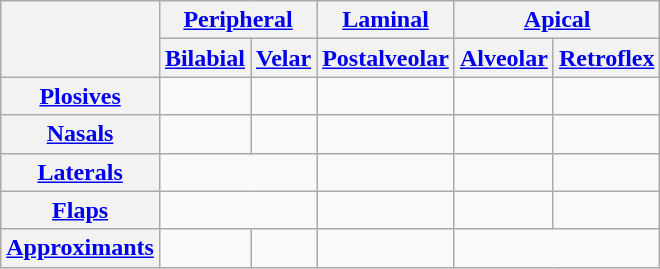<table class="wikitable" style="text-align: center">
<tr>
<th rowspan=2></th>
<th colspan=2><a href='#'>Peripheral</a></th>
<th><a href='#'>Laminal</a></th>
<th colspan=2><a href='#'>Apical</a></th>
</tr>
<tr>
<th><a href='#'>Bilabial</a></th>
<th><a href='#'>Velar</a></th>
<th><a href='#'>Postalveolar</a></th>
<th><a href='#'>Alveolar</a></th>
<th><a href='#'>Retroflex</a></th>
</tr>
<tr>
<th><a href='#'>Plosives</a></th>
<td></td>
<td></td>
<td></td>
<td></td>
<td></td>
</tr>
<tr>
<th><a href='#'>Nasals</a></th>
<td></td>
<td></td>
<td></td>
<td></td>
<td></td>
</tr>
<tr>
<th><a href='#'>Laterals</a></th>
<td colspan=2></td>
<td></td>
<td></td>
<td></td>
</tr>
<tr>
<th><a href='#'>Flaps</a></th>
<td colspan=2></td>
<td></td>
<td></td>
<td></td>
</tr>
<tr>
<th><a href='#'>Approximants</a></th>
<td></td>
<td></td>
<td></td>
<td colspan=2></td>
</tr>
</table>
